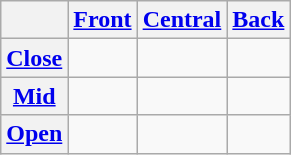<table class="wikitable" style="text-align:center;">
<tr>
<th></th>
<th><a href='#'>Front</a></th>
<th><a href='#'>Central</a></th>
<th><a href='#'>Back</a></th>
</tr>
<tr>
<th><a href='#'>Close</a></th>
<td> </td>
<td></td>
<td> </td>
</tr>
<tr>
<th><a href='#'>Mid</a></th>
<td> </td>
<td> </td>
<td></td>
</tr>
<tr>
<th><a href='#'>Open</a></th>
<td> </td>
<td></td>
<td> </td>
</tr>
</table>
